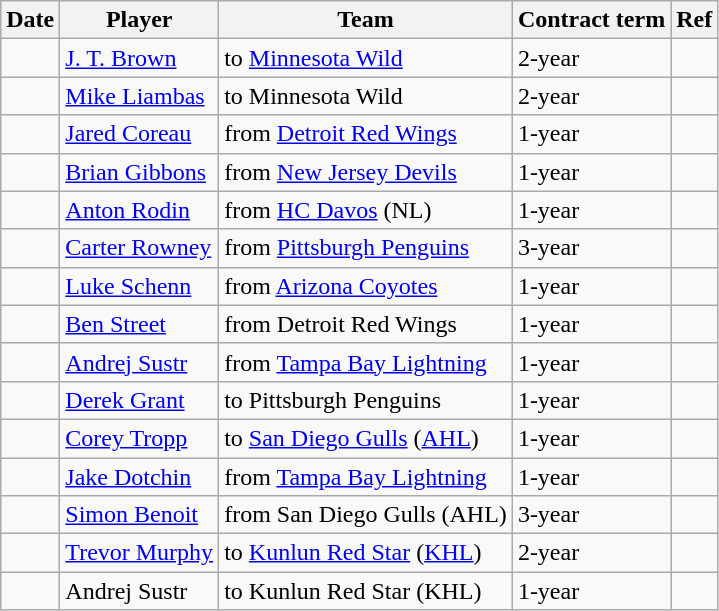<table class="wikitable">
<tr>
<th>Date</th>
<th>Player</th>
<th>Team</th>
<th>Contract term</th>
<th>Ref</th>
</tr>
<tr>
<td></td>
<td><a href='#'>J. T. Brown</a></td>
<td>to <a href='#'>Minnesota Wild</a></td>
<td>2-year</td>
<td></td>
</tr>
<tr>
<td></td>
<td><a href='#'>Mike Liambas</a></td>
<td>to Minnesota Wild</td>
<td>2-year</td>
<td></td>
</tr>
<tr>
<td></td>
<td><a href='#'>Jared Coreau</a></td>
<td>from <a href='#'>Detroit Red Wings</a></td>
<td>1-year</td>
<td></td>
</tr>
<tr>
<td></td>
<td><a href='#'>Brian Gibbons</a></td>
<td>from <a href='#'>New Jersey Devils</a></td>
<td>1-year</td>
<td></td>
</tr>
<tr>
<td></td>
<td><a href='#'>Anton Rodin</a></td>
<td>from <a href='#'>HC Davos</a> (NL)</td>
<td>1-year</td>
<td></td>
</tr>
<tr>
<td></td>
<td><a href='#'>Carter Rowney</a></td>
<td>from <a href='#'>Pittsburgh Penguins</a></td>
<td>3-year</td>
<td></td>
</tr>
<tr>
<td></td>
<td><a href='#'>Luke Schenn</a></td>
<td>from <a href='#'>Arizona Coyotes</a></td>
<td>1-year</td>
<td></td>
</tr>
<tr>
<td></td>
<td><a href='#'>Ben Street</a></td>
<td>from Detroit Red Wings</td>
<td>1-year</td>
<td></td>
</tr>
<tr>
<td></td>
<td><a href='#'>Andrej Sustr</a></td>
<td>from <a href='#'>Tampa Bay Lightning</a></td>
<td>1-year</td>
<td></td>
</tr>
<tr>
<td></td>
<td><a href='#'>Derek Grant</a></td>
<td>to Pittsburgh Penguins</td>
<td>1-year</td>
<td></td>
</tr>
<tr>
<td></td>
<td><a href='#'>Corey Tropp</a></td>
<td>to <a href='#'>San Diego Gulls</a> (<a href='#'>AHL</a>)</td>
<td>1-year</td>
<td></td>
</tr>
<tr>
<td></td>
<td><a href='#'>Jake Dotchin</a></td>
<td>from <a href='#'>Tampa Bay Lightning</a></td>
<td>1-year</td>
<td></td>
</tr>
<tr>
<td></td>
<td><a href='#'>Simon Benoit</a></td>
<td>from San Diego Gulls (AHL)</td>
<td>3-year</td>
<td></td>
</tr>
<tr>
<td></td>
<td><a href='#'>Trevor Murphy</a></td>
<td>to <a href='#'>Kunlun Red Star</a> (<a href='#'>KHL</a>)</td>
<td>2-year</td>
<td></td>
</tr>
<tr>
<td></td>
<td>Andrej Sustr</td>
<td>to Kunlun Red Star (KHL)</td>
<td>1-year</td>
<td></td>
</tr>
</table>
